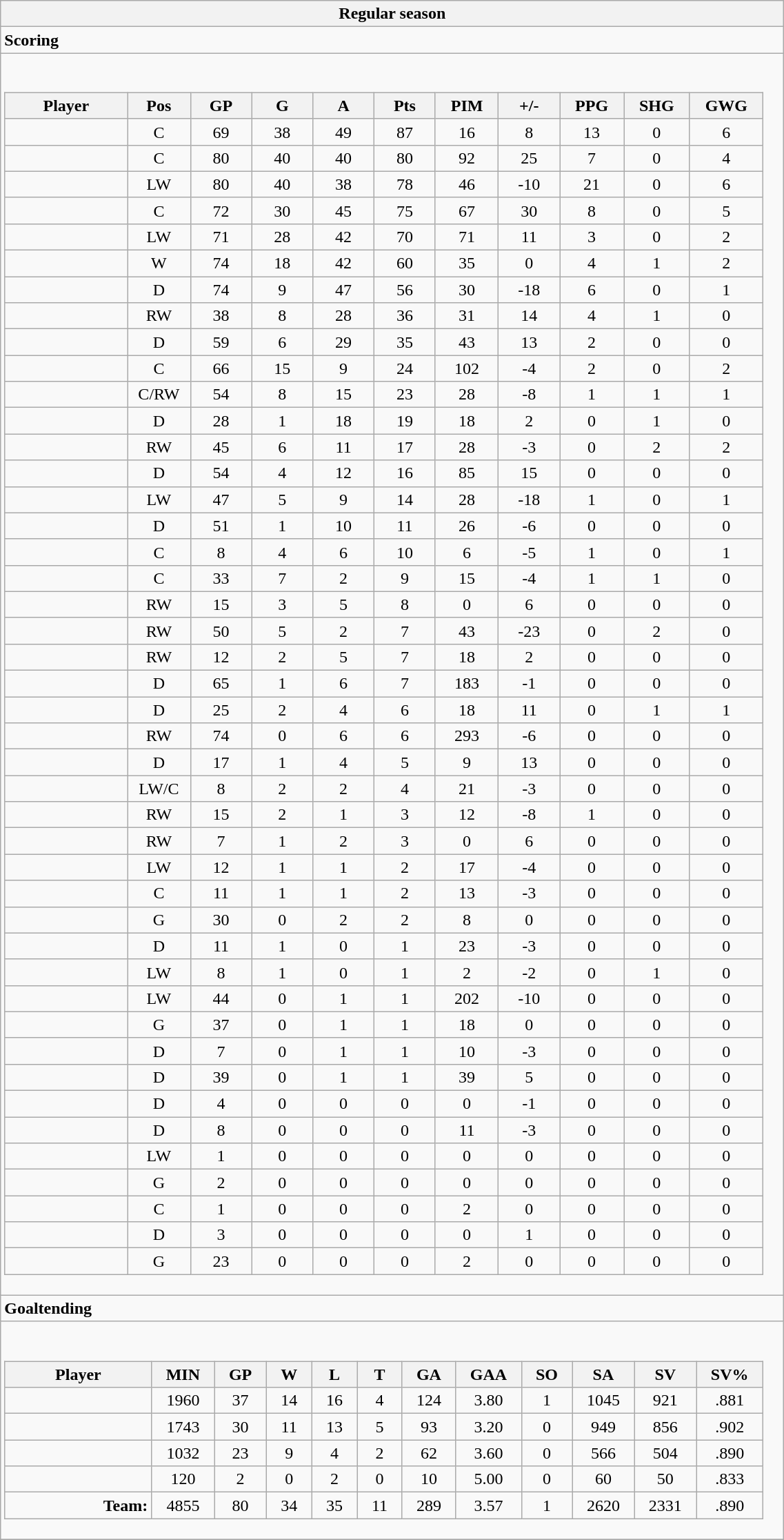<table class="wikitable collapsible" width="60%" border="1">
<tr>
<th>Regular season</th>
</tr>
<tr>
<td class="tocccolors"><strong>Scoring</strong></td>
</tr>
<tr>
<td><br><table class="wikitable sortable">
<tr ALIGN="center">
<th bgcolor="#DDDDFF" width="10%">Player</th>
<th bgcolor="#DDDDFF" width="3%" title="Position">Pos</th>
<th bgcolor="#DDDDFF" width="5%" title="Games played">GP</th>
<th bgcolor="#DDDDFF" width="5%" title="Goals">G</th>
<th bgcolor="#DDDDFF" width="5%" title="Assists">A</th>
<th bgcolor="#DDDDFF" width="5%" title="Points">Pts</th>
<th bgcolor="#DDDDFF" width="5%" title="Penalties in Minutes">PIM</th>
<th bgcolor="#DDDDFF" width="5%" title="Plus/minus">+/-</th>
<th bgcolor="#DDDDFF" width="5%" title="Power play goals">PPG</th>
<th bgcolor="#DDDDFF" width="5%" title="Short-handed goals">SHG</th>
<th bgcolor="#DDDDFF" width="5%" title="Game-winning goals">GWG</th>
</tr>
<tr align="center">
<td align="right"></td>
<td>C</td>
<td>69</td>
<td>38</td>
<td>49</td>
<td>87</td>
<td>16</td>
<td>8</td>
<td>13</td>
<td>0</td>
<td>6</td>
</tr>
<tr align="center">
<td align="right"></td>
<td>C</td>
<td>80</td>
<td>40</td>
<td>40</td>
<td>80</td>
<td>92</td>
<td>25</td>
<td>7</td>
<td>0</td>
<td>4</td>
</tr>
<tr align="center">
<td align="right"></td>
<td>LW</td>
<td>80</td>
<td>40</td>
<td>38</td>
<td>78</td>
<td>46</td>
<td>-10</td>
<td>21</td>
<td>0</td>
<td>6</td>
</tr>
<tr align="center">
<td align="right"></td>
<td>C</td>
<td>72</td>
<td>30</td>
<td>45</td>
<td>75</td>
<td>67</td>
<td>30</td>
<td>8</td>
<td>0</td>
<td>5</td>
</tr>
<tr align="center">
<td align="right"></td>
<td>LW</td>
<td>71</td>
<td>28</td>
<td>42</td>
<td>70</td>
<td>71</td>
<td>11</td>
<td>3</td>
<td>0</td>
<td>2</td>
</tr>
<tr align="center">
<td align="right"></td>
<td>W</td>
<td>74</td>
<td>18</td>
<td>42</td>
<td>60</td>
<td>35</td>
<td>0</td>
<td>4</td>
<td>1</td>
<td>2</td>
</tr>
<tr align="center">
<td align="right"></td>
<td>D</td>
<td>74</td>
<td>9</td>
<td>47</td>
<td>56</td>
<td>30</td>
<td>-18</td>
<td>6</td>
<td>0</td>
<td>1</td>
</tr>
<tr align="center">
<td align="right"></td>
<td>RW</td>
<td>38</td>
<td>8</td>
<td>28</td>
<td>36</td>
<td>31</td>
<td>14</td>
<td>4</td>
<td>1</td>
<td>0</td>
</tr>
<tr align="center">
<td align="right"></td>
<td>D</td>
<td>59</td>
<td>6</td>
<td>29</td>
<td>35</td>
<td>43</td>
<td>13</td>
<td>2</td>
<td>0</td>
<td>0</td>
</tr>
<tr align="center">
<td align="right"></td>
<td>C</td>
<td>66</td>
<td>15</td>
<td>9</td>
<td>24</td>
<td>102</td>
<td>-4</td>
<td>2</td>
<td>0</td>
<td>2</td>
</tr>
<tr align="center">
<td align="right"></td>
<td>C/RW</td>
<td>54</td>
<td>8</td>
<td>15</td>
<td>23</td>
<td>28</td>
<td>-8</td>
<td>1</td>
<td>1</td>
<td>1</td>
</tr>
<tr align="center">
<td align="right"></td>
<td>D</td>
<td>28</td>
<td>1</td>
<td>18</td>
<td>19</td>
<td>18</td>
<td>2</td>
<td>0</td>
<td>1</td>
<td>0</td>
</tr>
<tr align="center">
<td align="right"></td>
<td>RW</td>
<td>45</td>
<td>6</td>
<td>11</td>
<td>17</td>
<td>28</td>
<td>-3</td>
<td>0</td>
<td>2</td>
<td>2</td>
</tr>
<tr align="center">
<td align="right"></td>
<td>D</td>
<td>54</td>
<td>4</td>
<td>12</td>
<td>16</td>
<td>85</td>
<td>15</td>
<td>0</td>
<td>0</td>
<td>0</td>
</tr>
<tr align="center">
<td align="right"></td>
<td>LW</td>
<td>47</td>
<td>5</td>
<td>9</td>
<td>14</td>
<td>28</td>
<td>-18</td>
<td>1</td>
<td>0</td>
<td>1</td>
</tr>
<tr align="center">
<td align="right"></td>
<td>D</td>
<td>51</td>
<td>1</td>
<td>10</td>
<td>11</td>
<td>26</td>
<td>-6</td>
<td>0</td>
<td>0</td>
<td>0</td>
</tr>
<tr align="center">
<td align="right"></td>
<td>C</td>
<td>8</td>
<td>4</td>
<td>6</td>
<td>10</td>
<td>6</td>
<td>-5</td>
<td>1</td>
<td>0</td>
<td>1</td>
</tr>
<tr align="center">
<td align="right"></td>
<td>C</td>
<td>33</td>
<td>7</td>
<td>2</td>
<td>9</td>
<td>15</td>
<td>-4</td>
<td>1</td>
<td>1</td>
<td>0</td>
</tr>
<tr align="center">
<td align="right"></td>
<td>RW</td>
<td>15</td>
<td>3</td>
<td>5</td>
<td>8</td>
<td>0</td>
<td>6</td>
<td>0</td>
<td>0</td>
<td>0</td>
</tr>
<tr align="center">
<td align="right"></td>
<td>RW</td>
<td>50</td>
<td>5</td>
<td>2</td>
<td>7</td>
<td>43</td>
<td>-23</td>
<td>0</td>
<td>2</td>
<td>0</td>
</tr>
<tr align="center">
<td align="right"></td>
<td>RW</td>
<td>12</td>
<td>2</td>
<td>5</td>
<td>7</td>
<td>18</td>
<td>2</td>
<td>0</td>
<td>0</td>
<td>0</td>
</tr>
<tr align="center">
<td align="right"></td>
<td>D</td>
<td>65</td>
<td>1</td>
<td>6</td>
<td>7</td>
<td>183</td>
<td>-1</td>
<td>0</td>
<td>0</td>
<td>0</td>
</tr>
<tr align="center">
<td align="right"></td>
<td>D</td>
<td>25</td>
<td>2</td>
<td>4</td>
<td>6</td>
<td>18</td>
<td>11</td>
<td>0</td>
<td>1</td>
<td>1</td>
</tr>
<tr align="center">
<td align="right"></td>
<td>RW</td>
<td>74</td>
<td>0</td>
<td>6</td>
<td>6</td>
<td>293</td>
<td>-6</td>
<td>0</td>
<td>0</td>
<td>0</td>
</tr>
<tr align="center">
<td align="right"></td>
<td>D</td>
<td>17</td>
<td>1</td>
<td>4</td>
<td>5</td>
<td>9</td>
<td>13</td>
<td>0</td>
<td>0</td>
<td>0</td>
</tr>
<tr align="center">
<td align="right"></td>
<td>LW/C</td>
<td>8</td>
<td>2</td>
<td>2</td>
<td>4</td>
<td>21</td>
<td>-3</td>
<td>0</td>
<td>0</td>
<td>0</td>
</tr>
<tr align="center">
<td align="right"></td>
<td>RW</td>
<td>15</td>
<td>2</td>
<td>1</td>
<td>3</td>
<td>12</td>
<td>-8</td>
<td>1</td>
<td>0</td>
<td>0</td>
</tr>
<tr align="center">
<td align="right"></td>
<td>RW</td>
<td>7</td>
<td>1</td>
<td>2</td>
<td>3</td>
<td>0</td>
<td>6</td>
<td>0</td>
<td>0</td>
<td>0</td>
</tr>
<tr align="center">
<td align="right"></td>
<td>LW</td>
<td>12</td>
<td>1</td>
<td>1</td>
<td>2</td>
<td>17</td>
<td>-4</td>
<td>0</td>
<td>0</td>
<td>0</td>
</tr>
<tr align="center">
<td align="right"></td>
<td>C</td>
<td>11</td>
<td>1</td>
<td>1</td>
<td>2</td>
<td>13</td>
<td>-3</td>
<td>0</td>
<td>0</td>
<td>0</td>
</tr>
<tr align="center">
<td align="right"></td>
<td>G</td>
<td>30</td>
<td>0</td>
<td>2</td>
<td>2</td>
<td>8</td>
<td>0</td>
<td>0</td>
<td>0</td>
<td>0</td>
</tr>
<tr align="center">
<td align="right"></td>
<td>D</td>
<td>11</td>
<td>1</td>
<td>0</td>
<td>1</td>
<td>23</td>
<td>-3</td>
<td>0</td>
<td>0</td>
<td>0</td>
</tr>
<tr align="center">
<td align="right"></td>
<td>LW</td>
<td>8</td>
<td>1</td>
<td>0</td>
<td>1</td>
<td>2</td>
<td>-2</td>
<td>0</td>
<td>1</td>
<td>0</td>
</tr>
<tr align="center">
<td align="right"></td>
<td>LW</td>
<td>44</td>
<td>0</td>
<td>1</td>
<td>1</td>
<td>202</td>
<td>-10</td>
<td>0</td>
<td>0</td>
<td>0</td>
</tr>
<tr align="center">
<td align="right"></td>
<td>G</td>
<td>37</td>
<td>0</td>
<td>1</td>
<td>1</td>
<td>18</td>
<td>0</td>
<td>0</td>
<td>0</td>
<td>0</td>
</tr>
<tr align="center">
<td align="right"></td>
<td>D</td>
<td>7</td>
<td>0</td>
<td>1</td>
<td>1</td>
<td>10</td>
<td>-3</td>
<td>0</td>
<td>0</td>
<td>0</td>
</tr>
<tr align="center">
<td align="right"></td>
<td>D</td>
<td>39</td>
<td>0</td>
<td>1</td>
<td>1</td>
<td>39</td>
<td>5</td>
<td>0</td>
<td>0</td>
<td>0</td>
</tr>
<tr align="center">
<td align="right"></td>
<td>D</td>
<td>4</td>
<td>0</td>
<td>0</td>
<td>0</td>
<td>0</td>
<td>-1</td>
<td>0</td>
<td>0</td>
<td>0</td>
</tr>
<tr align="center">
<td align="right"></td>
<td>D</td>
<td>8</td>
<td>0</td>
<td>0</td>
<td>0</td>
<td>11</td>
<td>-3</td>
<td>0</td>
<td>0</td>
<td>0</td>
</tr>
<tr align="center">
<td align="right"></td>
<td>LW</td>
<td>1</td>
<td>0</td>
<td>0</td>
<td>0</td>
<td>0</td>
<td>0</td>
<td>0</td>
<td>0</td>
<td>0</td>
</tr>
<tr align="center">
<td align="right"></td>
<td>G</td>
<td>2</td>
<td>0</td>
<td>0</td>
<td>0</td>
<td>0</td>
<td>0</td>
<td>0</td>
<td>0</td>
<td>0</td>
</tr>
<tr align="center">
<td align="right"></td>
<td>C</td>
<td>1</td>
<td>0</td>
<td>0</td>
<td>0</td>
<td>2</td>
<td>0</td>
<td>0</td>
<td>0</td>
<td>0</td>
</tr>
<tr align="center">
<td align="right"></td>
<td>D</td>
<td>3</td>
<td>0</td>
<td>0</td>
<td>0</td>
<td>0</td>
<td>1</td>
<td>0</td>
<td>0</td>
<td>0</td>
</tr>
<tr align="center">
<td align="right"></td>
<td>G</td>
<td>23</td>
<td>0</td>
<td>0</td>
<td>0</td>
<td>2</td>
<td>0</td>
<td>0</td>
<td>0</td>
<td>0</td>
</tr>
</table>
</td>
</tr>
<tr>
<td class="toccolors"><strong>Goaltending</strong></td>
</tr>
<tr>
<td><br><table class="wikitable sortable">
<tr>
<th bgcolor="#DDDDFF" width="10%">Player</th>
<th width="3%" bgcolor="#DDDDFF" title="Minutes played">MIN</th>
<th width="3%" bgcolor="#DDDDFF" title="Games played in">GP</th>
<th width="3%" bgcolor="#DDDDFF" title="Wins">W</th>
<th width="3%" bgcolor="#DDDDFF"title="Losses">L</th>
<th width="3%" bgcolor="#DDDDFF" title="Ties">T</th>
<th width="3%" bgcolor="#DDDDFF" title="Goals against">GA</th>
<th width="3%" bgcolor="#DDDDFF" title="Goals against average">GAA</th>
<th width="3%" bgcolor="#DDDDFF"title="Shut-outs">SO</th>
<th width="3%" bgcolor="#DDDDFF" title="Shots against">SA</th>
<th width="3%" bgcolor="#DDDDFF" title="Shots saved">SV</th>
<th width="3%" bgcolor="#DDDDFF" title="Save percentage">SV%</th>
</tr>
<tr align="center">
<td align="right"></td>
<td>1960</td>
<td>37</td>
<td>14</td>
<td>16</td>
<td>4</td>
<td>124</td>
<td>3.80</td>
<td>1</td>
<td>1045</td>
<td>921</td>
<td>.881</td>
</tr>
<tr align="center">
<td align="right"></td>
<td>1743</td>
<td>30</td>
<td>11</td>
<td>13</td>
<td>5</td>
<td>93</td>
<td>3.20</td>
<td>0</td>
<td>949</td>
<td>856</td>
<td>.902</td>
</tr>
<tr align="center">
<td align="right"></td>
<td>1032</td>
<td>23</td>
<td>9</td>
<td>4</td>
<td>2</td>
<td>62</td>
<td>3.60</td>
<td>0</td>
<td>566</td>
<td>504</td>
<td>.890</td>
</tr>
<tr align="center">
<td align="right"></td>
<td>120</td>
<td>2</td>
<td>0</td>
<td>2</td>
<td>0</td>
<td>10</td>
<td>5.00</td>
<td>0</td>
<td>60</td>
<td>50</td>
<td>.833</td>
</tr>
<tr align="center">
<td align="right"><strong>Team:</strong></td>
<td>4855</td>
<td>80</td>
<td>34</td>
<td>35</td>
<td>11</td>
<td>289</td>
<td>3.57</td>
<td>1</td>
<td>2620</td>
<td>2331</td>
<td>.890</td>
</tr>
</table>
</td>
</tr>
<tr>
</tr>
</table>
